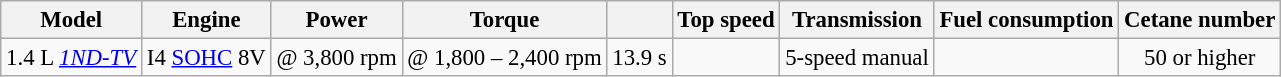<table class="wikitable" style="text-align: center; font-size:95%;">
<tr>
<th>Model</th>
<th>Engine</th>
<th>Power</th>
<th>Torque</th>
<th></th>
<th>Top speed</th>
<th>Transmission</th>
<th>Fuel consumption</th>
<th>Cetane number</th>
</tr>
<tr>
<td>1.4 L <em><a href='#'>1ND-TV</a></em></td>
<td> I4 <a href='#'>SOHC</a> 8V</td>
<td> @ 3,800 rpm</td>
<td> @ 1,800 – 2,400 rpm</td>
<td>13.9 s</td>
<td></td>
<td>5-speed manual</td>
<td></td>
<td>50 or higher</td>
</tr>
</table>
